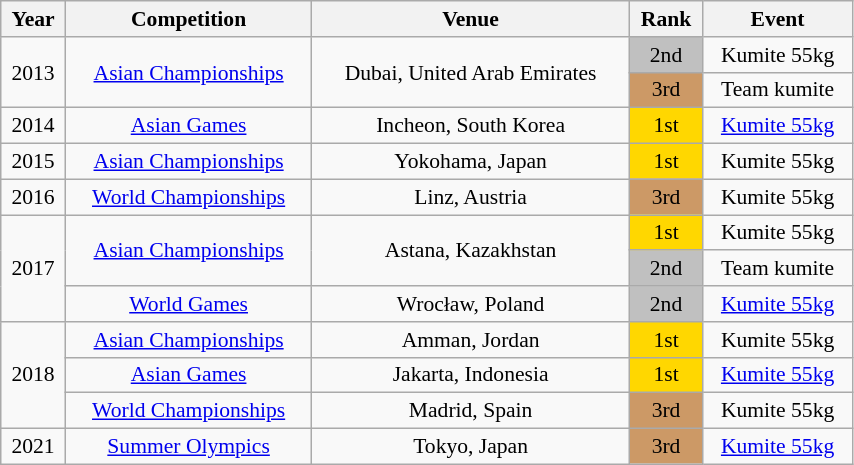<table class="wikitable sortable" width=45% style="font-size:90%; text-align:center;">
<tr>
<th>Year</th>
<th>Competition</th>
<th>Venue</th>
<th>Rank</th>
<th>Event</th>
</tr>
<tr>
<td rowspan=2>2013</td>
<td rowspan=2><a href='#'>Asian Championships</a></td>
<td rowspan=2>Dubai, United Arab Emirates</td>
<td bgcolor="silver">2nd</td>
<td>Kumite 55kg</td>
</tr>
<tr>
<td bgcolor="cc9966">3rd</td>
<td>Team kumite</td>
</tr>
<tr>
<td>2014</td>
<td><a href='#'>Asian Games</a></td>
<td>Incheon, South Korea</td>
<td bgcolor="gold">1st</td>
<td><a href='#'>Kumite 55kg</a></td>
</tr>
<tr>
<td>2015</td>
<td><a href='#'>Asian Championships</a></td>
<td>Yokohama, Japan</td>
<td bgcolor="gold">1st</td>
<td>Kumite 55kg</td>
</tr>
<tr>
<td>2016</td>
<td><a href='#'>World Championships</a></td>
<td>Linz, Austria</td>
<td bgcolor="cc9966">3rd</td>
<td>Kumite 55kg</td>
</tr>
<tr>
<td rowspan=3>2017</td>
<td rowspan=2><a href='#'>Asian Championships</a></td>
<td rowspan=2>Astana, Kazakhstan</td>
<td bgcolor="gold">1st</td>
<td>Kumite 55kg</td>
</tr>
<tr>
<td bgcolor="silver">2nd</td>
<td>Team kumite</td>
</tr>
<tr>
<td><a href='#'>World Games</a></td>
<td>Wrocław, Poland</td>
<td bgcolor="silver">2nd</td>
<td><a href='#'>Kumite 55kg</a></td>
</tr>
<tr>
<td rowspan=3>2018</td>
<td><a href='#'>Asian Championships</a></td>
<td>Amman, Jordan</td>
<td bgcolor="gold">1st</td>
<td>Kumite 55kg</td>
</tr>
<tr>
<td><a href='#'>Asian Games</a></td>
<td>Jakarta, Indonesia</td>
<td bgcolor="gold">1st</td>
<td><a href='#'>Kumite 55kg</a></td>
</tr>
<tr>
<td><a href='#'>World Championships</a></td>
<td>Madrid, Spain</td>
<td bgcolor="cc9966">3rd</td>
<td>Kumite 55kg</td>
</tr>
<tr>
<td>2021</td>
<td><a href='#'>Summer Olympics</a></td>
<td>Tokyo, Japan</td>
<td bgcolor="cc9966">3rd</td>
<td><a href='#'>Kumite 55kg</a></td>
</tr>
</table>
